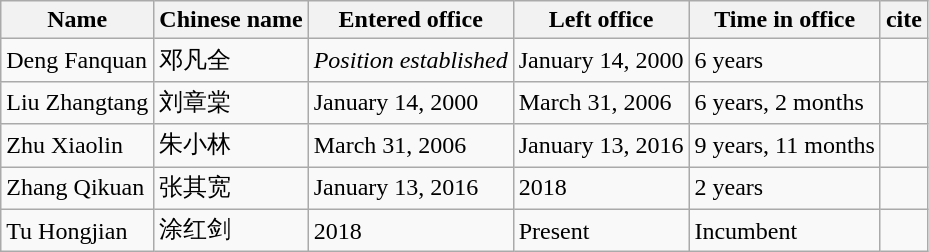<table class="wikitable">
<tr>
<th>Name</th>
<th>Chinese name</th>
<th>Entered office</th>
<th>Left office</th>
<th>Time in office</th>
<th>cite</th>
</tr>
<tr>
<td>Deng Fanquan</td>
<td>邓凡全</td>
<td><em>Position established</em></td>
<td>January 14, 2000</td>
<td>6 years</td>
<td></td>
</tr>
<tr>
<td>Liu Zhangtang</td>
<td>刘章棠</td>
<td>January 14, 2000</td>
<td>March 31, 2006</td>
<td>6 years, 2 months</td>
<td></td>
</tr>
<tr>
<td>Zhu Xiaolin</td>
<td>朱小林</td>
<td>March 31, 2006</td>
<td>January 13, 2016</td>
<td>9 years, 11 months</td>
<td></td>
</tr>
<tr>
<td>Zhang Qikuan</td>
<td>张其宽</td>
<td>January 13, 2016</td>
<td>2018</td>
<td>2 years</td>
<td></td>
</tr>
<tr>
<td>Tu Hongjian</td>
<td>涂红剑</td>
<td>2018</td>
<td>Present</td>
<td>Incumbent</td>
<td></td>
</tr>
</table>
